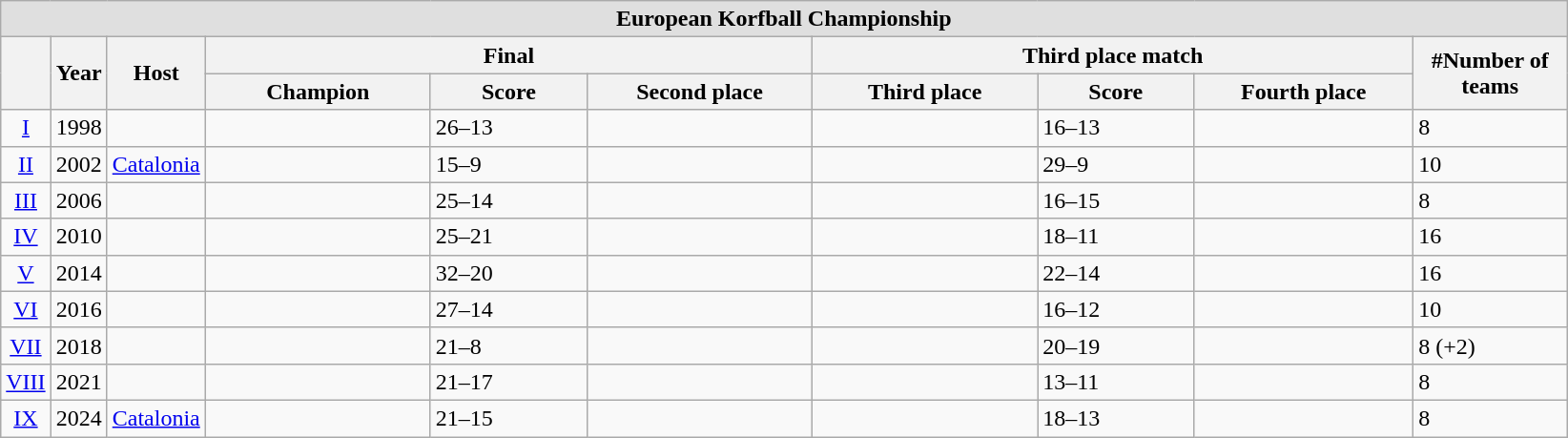<table class="wikitable">
<tr align=left style="background:#dfdfdf;">
<td colspan=10 align="center"><strong>European Korfball Championship</strong></td>
</tr>
<tr>
<th rowspan="2"></th>
<th rowspan="2">Year</th>
<th rowspan="2">Host</th>
<th colspan="3">Final</th>
<th colspan="3">Third place match</th>
<th rowspan="2" width=100>#Number of teams</th>
</tr>
<tr>
<th width=150>Champion</th>
<th width="10%">Score</th>
<th width=150>Second place</th>
<th width=150>Third place</th>
<th width="10%">Score</th>
<th width="14%">Fourth place</th>
</tr>
<tr>
<td align="center"><a href='#'>I</a></td>
<td align="center">1998</td>
<td align="center"></td>
<td><strong></strong></td>
<td>26–13</td>
<td></td>
<td></td>
<td>16–13</td>
<td></td>
<td>8</td>
</tr>
<tr>
<td align="center"><a href='#'>II</a></td>
<td align="center">2002</td>
<td align="center"> <a href='#'>Catalonia</a></td>
<td><strong></strong></td>
<td>15–9</td>
<td></td>
<td></td>
<td>29–9</td>
<td></td>
<td>10</td>
</tr>
<tr>
<td align="center"><a href='#'>III</a></td>
<td align="center">2006</td>
<td align="center"></td>
<td><strong></strong></td>
<td>25–14</td>
<td></td>
<td></td>
<td>16–15</td>
<td></td>
<td>8</td>
</tr>
<tr>
<td align="center"><a href='#'>IV</a></td>
<td align="center">2010</td>
<td align="center"></td>
<td><strong></strong></td>
<td>25–21</td>
<td></td>
<td></td>
<td>18–11</td>
<td></td>
<td>16</td>
</tr>
<tr>
<td align="center"><a href='#'>V</a></td>
<td align="center">2014</td>
<td align="center"></td>
<td><strong></strong></td>
<td>32–20</td>
<td></td>
<td></td>
<td>22–14</td>
<td></td>
<td>16</td>
</tr>
<tr>
<td align="center"><a href='#'>VI</a></td>
<td align="center">2016</td>
<td align="center"></td>
<td><strong></strong></td>
<td>27–14</td>
<td></td>
<td></td>
<td>16–12</td>
<td></td>
<td>10</td>
</tr>
<tr>
<td align="center"><a href='#'>VII</a></td>
<td align="center">2018</td>
<td align="center"></td>
<td><strong></strong></td>
<td>21–8</td>
<td></td>
<td></td>
<td>20–19</td>
<td></td>
<td>8 (+2)</td>
</tr>
<tr>
<td align="center"><a href='#'>VIII</a></td>
<td align="center">2021</td>
<td align="center"></td>
<td><strong></strong></td>
<td>21–17</td>
<td></td>
<td></td>
<td>13–11</td>
<td></td>
<td>8</td>
</tr>
<tr>
<td align="center"><a href='#'>IX</a></td>
<td align="center">2024</td>
<td align="center"> <a href='#'>Catalonia</a></td>
<td><strong></strong></td>
<td>21–15</td>
<td></td>
<td></td>
<td>18–13</td>
<td></td>
<td>8</td>
</tr>
</table>
